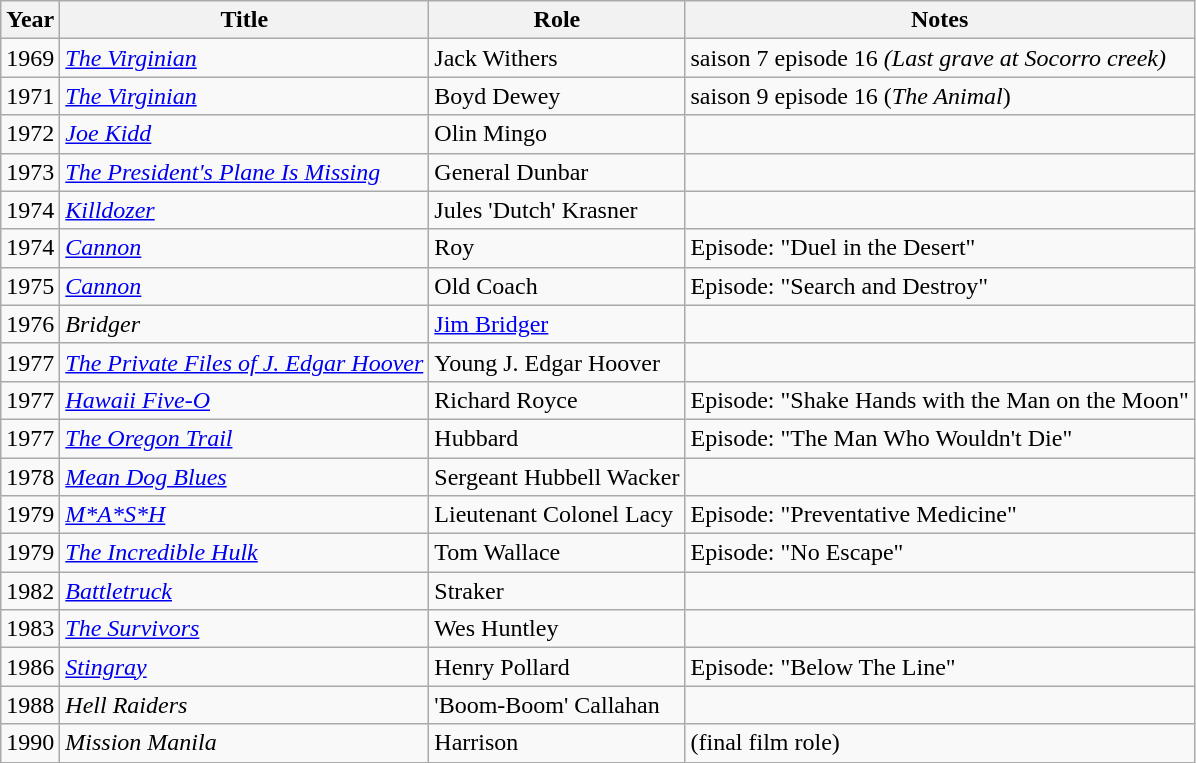<table class="wikitable">
<tr>
<th>Year</th>
<th>Title</th>
<th>Role</th>
<th>Notes</th>
</tr>
<tr>
<td>1969</td>
<td><em><a href='#'>The Virginian</a></em></td>
<td>Jack Withers</td>
<td>saison 7 episode 16 <em>(Last grave at Socorro creek)</em></td>
</tr>
<tr>
<td>1971</td>
<td><em><a href='#'>The Virginian</a></em></td>
<td>Boyd Dewey</td>
<td>saison 9 episode 16 (<em>The Animal</em>)</td>
</tr>
<tr>
<td>1972</td>
<td><em><a href='#'>Joe Kidd</a></em></td>
<td>Olin Mingo</td>
<td></td>
</tr>
<tr>
<td>1973</td>
<td><em><a href='#'>The President's Plane Is Missing</a></em></td>
<td>General Dunbar</td>
<td></td>
</tr>
<tr>
<td>1974</td>
<td><em><a href='#'>Killdozer</a></em></td>
<td>Jules 'Dutch' Krasner</td>
<td></td>
</tr>
<tr>
<td>1974</td>
<td><em><a href='#'>Cannon</a></em></td>
<td>Roy</td>
<td>Episode: "Duel in the Desert"</td>
</tr>
<tr>
<td>1975</td>
<td><em><a href='#'>Cannon</a></em></td>
<td>Old Coach</td>
<td>Episode: "Search and Destroy"</td>
</tr>
<tr>
<td>1976</td>
<td><em>Bridger</em></td>
<td><a href='#'>Jim Bridger</a></td>
<td></td>
</tr>
<tr>
<td>1977</td>
<td><em><a href='#'>The Private Files of J. Edgar Hoover</a></em></td>
<td>Young J. Edgar Hoover</td>
<td></td>
</tr>
<tr>
<td>1977</td>
<td><em><a href='#'>Hawaii Five-O</a></em></td>
<td>Richard Royce</td>
<td>Episode: "Shake Hands with the Man on the Moon"</td>
</tr>
<tr>
<td>1977</td>
<td><em><a href='#'>The Oregon Trail</a></em></td>
<td>Hubbard</td>
<td>Episode: "The Man Who Wouldn't Die"</td>
</tr>
<tr>
<td>1978</td>
<td><em><a href='#'>Mean Dog Blues</a></em></td>
<td>Sergeant Hubbell Wacker</td>
<td></td>
</tr>
<tr>
<td>1979</td>
<td><em><a href='#'>M*A*S*H</a></em></td>
<td>Lieutenant Colonel Lacy</td>
<td>Episode: "Preventative Medicine"</td>
</tr>
<tr>
<td>1979</td>
<td><em><a href='#'>The Incredible Hulk</a></em></td>
<td>Tom Wallace</td>
<td>Episode: "No Escape"</td>
</tr>
<tr>
<td>1982</td>
<td><em><a href='#'>Battletruck</a></em></td>
<td>Straker</td>
<td></td>
</tr>
<tr>
<td>1983</td>
<td><em><a href='#'>The Survivors</a></em></td>
<td>Wes Huntley</td>
<td></td>
</tr>
<tr>
<td>1986</td>
<td><em><a href='#'>Stingray</a></em></td>
<td>Henry Pollard</td>
<td>Episode: "Below The Line"</td>
</tr>
<tr>
<td>1988</td>
<td><em>Hell Raiders</em></td>
<td>'Boom-Boom' Callahan</td>
<td></td>
</tr>
<tr>
<td>1990</td>
<td><em>Mission Manila</em></td>
<td>Harrison</td>
<td>(final film role)</td>
</tr>
</table>
